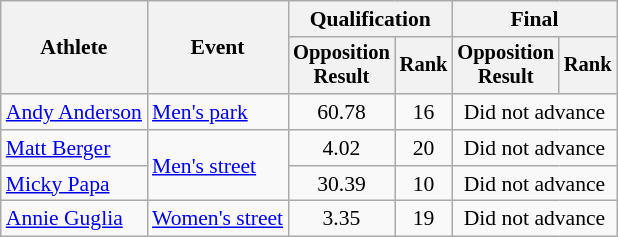<table class=wikitable style=font-size:90%;text-align:center>
<tr>
<th rowspan=2>Athlete</th>
<th rowspan=2>Event</th>
<th colspan=2>Qualification</th>
<th colspan=2>Final</th>
</tr>
<tr style=font-size:95%>
<th>Opposition<br>Result</th>
<th>Rank</th>
<th>Opposition<br>Result</th>
<th>Rank</th>
</tr>
<tr>
<td align=left><a href='#'>Andy Anderson</a></td>
<td align=left><a href='#'>Men's park</a></td>
<td>60.78</td>
<td>16</td>
<td colspan=2>Did not advance</td>
</tr>
<tr>
<td align=left><a href='#'>Matt Berger</a></td>
<td align=left rowspan=2><a href='#'>Men's street</a></td>
<td>4.02</td>
<td>20</td>
<td colspan=2>Did not advance</td>
</tr>
<tr>
<td align=left><a href='#'>Micky Papa</a></td>
<td>30.39</td>
<td>10</td>
<td colspan=2>Did not advance</td>
</tr>
<tr>
<td align=left><a href='#'>Annie Guglia</a></td>
<td align=left rowspan=2><a href='#'>Women's street</a></td>
<td>3.35</td>
<td>19</td>
<td colspan=2>Did not advance</td>
</tr>
</table>
